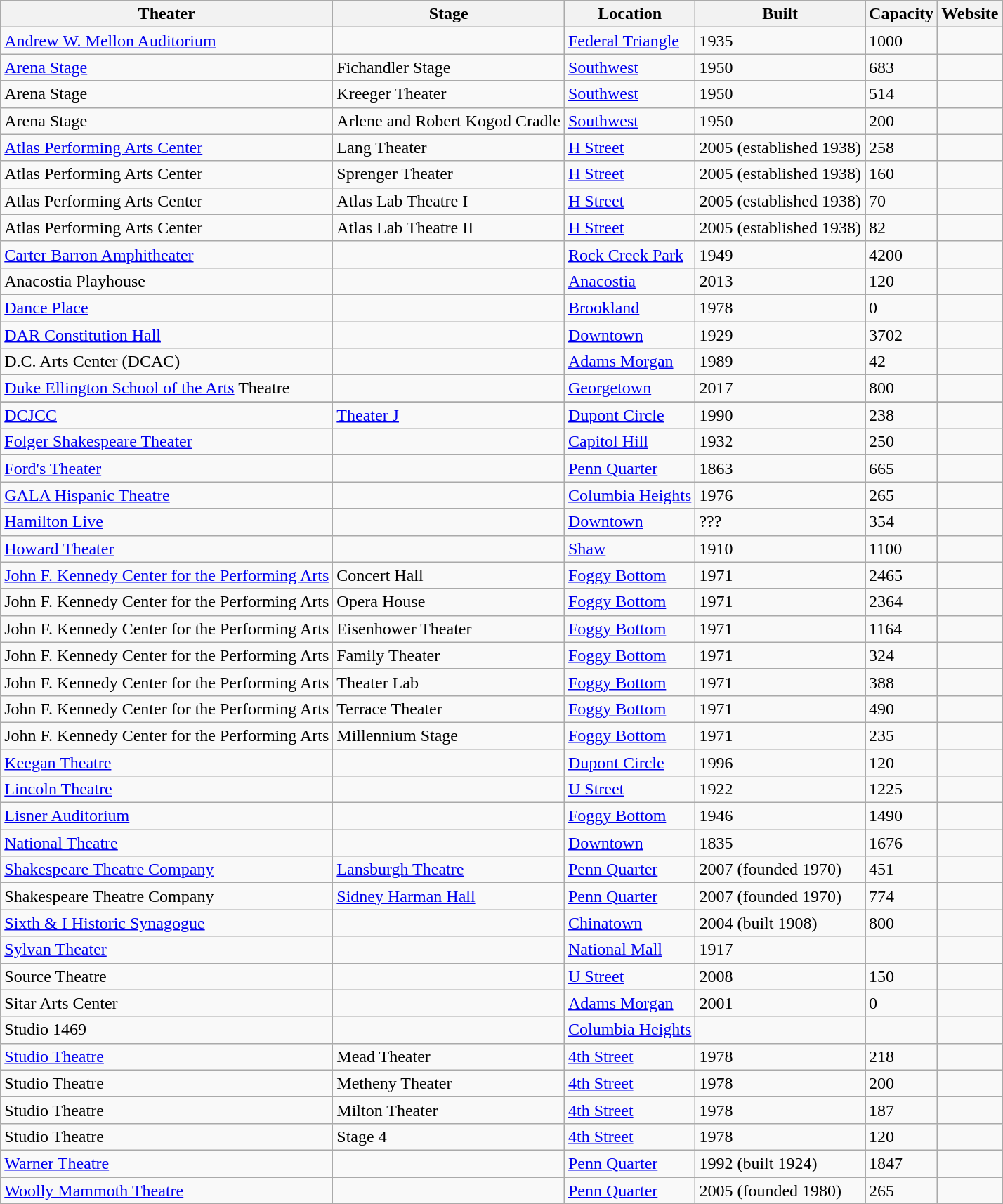<table class="wikitable sortable">
<tr>
<th>Theater</th>
<th>Stage</th>
<th>Location</th>
<th>Built</th>
<th>Capacity</th>
<th>Website</th>
</tr>
<tr>
<td><a href='#'>Andrew W. Mellon Auditorium</a></td>
<td></td>
<td><a href='#'>Federal Triangle</a></td>
<td>1935</td>
<td>1000</td>
<td></td>
</tr>
<tr>
<td><a href='#'>Arena Stage</a></td>
<td>Fichandler Stage</td>
<td><a href='#'>Southwest</a></td>
<td>1950</td>
<td>683</td>
<td></td>
</tr>
<tr>
<td>Arena Stage</td>
<td>Kreeger Theater</td>
<td><a href='#'>Southwest</a></td>
<td>1950</td>
<td>514</td>
<td></td>
</tr>
<tr>
<td>Arena Stage</td>
<td>Arlene and Robert Kogod Cradle</td>
<td><a href='#'>Southwest</a></td>
<td>1950</td>
<td>200</td>
<td></td>
</tr>
<tr>
<td><a href='#'>Atlas Performing Arts Center</a></td>
<td>Lang Theater</td>
<td><a href='#'>H Street</a></td>
<td>2005 (established 1938)</td>
<td>258</td>
<td></td>
</tr>
<tr>
<td>Atlas Performing Arts Center</td>
<td>Sprenger Theater</td>
<td><a href='#'>H Street</a></td>
<td>2005 (established 1938)</td>
<td>160</td>
<td></td>
</tr>
<tr>
<td>Atlas Performing Arts Center</td>
<td>Atlas Lab Theatre I</td>
<td><a href='#'>H Street</a></td>
<td>2005 (established 1938)</td>
<td>70</td>
<td></td>
</tr>
<tr>
<td>Atlas Performing Arts Center</td>
<td>Atlas Lab Theatre II</td>
<td><a href='#'>H Street</a></td>
<td>2005 (established 1938)</td>
<td>82</td>
<td></td>
</tr>
<tr>
<td><a href='#'>Carter Barron Amphitheater</a></td>
<td></td>
<td><a href='#'>Rock Creek Park</a></td>
<td>1949</td>
<td>4200</td>
<td></td>
</tr>
<tr>
<td>Anacostia Playhouse</td>
<td></td>
<td><a href='#'>Anacostia</a></td>
<td>2013</td>
<td>120</td>
<td></td>
</tr>
<tr>
<td><a href='#'>Dance Place</a></td>
<td></td>
<td><a href='#'>Brookland</a></td>
<td>1978</td>
<td>0</td>
<td></td>
</tr>
<tr>
<td><a href='#'>DAR Constitution Hall</a></td>
<td></td>
<td><a href='#'>Downtown</a></td>
<td>1929</td>
<td>3702</td>
<td></td>
</tr>
<tr>
<td>D.C. Arts Center (DCAC)</td>
<td></td>
<td><a href='#'>Adams Morgan</a></td>
<td>1989</td>
<td>42</td>
<td></td>
</tr>
<tr>
<td><a href='#'>Duke Ellington School of the Arts</a> Theatre</td>
<td></td>
<td><a href='#'>Georgetown</a></td>
<td>2017</td>
<td>800</td>
<td></td>
</tr>
<tr>
</tr>
<tr>
<td><a href='#'>DCJCC</a></td>
<td><a href='#'>Theater J</a></td>
<td><a href='#'>Dupont Circle</a></td>
<td>1990</td>
<td>238</td>
<td></td>
</tr>
<tr>
<td><a href='#'>Folger Shakespeare Theater</a></td>
<td></td>
<td><a href='#'>Capitol Hill</a></td>
<td>1932</td>
<td>250</td>
<td></td>
</tr>
<tr>
<td><a href='#'>Ford's Theater</a></td>
<td></td>
<td><a href='#'>Penn Quarter</a></td>
<td>1863</td>
<td>665</td>
<td></td>
</tr>
<tr>
<td><a href='#'>GALA Hispanic Theatre</a></td>
<td></td>
<td><a href='#'>Columbia Heights</a></td>
<td>1976</td>
<td>265</td>
<td></td>
</tr>
<tr>
<td><a href='#'>Hamilton Live</a></td>
<td></td>
<td><a href='#'>Downtown</a></td>
<td>???</td>
<td>354</td>
<td></td>
</tr>
<tr>
<td><a href='#'>Howard Theater</a></td>
<td></td>
<td><a href='#'>Shaw</a></td>
<td>1910</td>
<td>1100</td>
<td></td>
</tr>
<tr>
<td><a href='#'>John F. Kennedy Center for the Performing Arts</a></td>
<td>Concert Hall</td>
<td><a href='#'>Foggy Bottom</a></td>
<td>1971</td>
<td>2465</td>
<td></td>
</tr>
<tr>
<td>John F. Kennedy Center for the Performing Arts</td>
<td>Opera House</td>
<td><a href='#'>Foggy Bottom</a></td>
<td>1971</td>
<td>2364</td>
<td></td>
</tr>
<tr>
<td>John F. Kennedy Center for the Performing Arts</td>
<td>Eisenhower Theater</td>
<td><a href='#'>Foggy Bottom</a></td>
<td>1971</td>
<td>1164</td>
<td></td>
</tr>
<tr>
<td>John F. Kennedy Center for the Performing Arts</td>
<td>Family Theater</td>
<td><a href='#'>Foggy Bottom</a></td>
<td>1971</td>
<td>324</td>
<td></td>
</tr>
<tr>
<td>John F. Kennedy Center for the Performing Arts</td>
<td>Theater Lab</td>
<td><a href='#'>Foggy Bottom</a></td>
<td>1971</td>
<td>388</td>
<td></td>
</tr>
<tr>
<td>John F. Kennedy Center for the Performing Arts</td>
<td>Terrace Theater</td>
<td><a href='#'>Foggy Bottom</a></td>
<td>1971</td>
<td>490</td>
<td></td>
</tr>
<tr>
<td>John F. Kennedy Center for the Performing Arts</td>
<td>Millennium Stage</td>
<td><a href='#'>Foggy Bottom</a></td>
<td>1971</td>
<td>235</td>
<td></td>
</tr>
<tr>
<td><a href='#'>Keegan Theatre</a></td>
<td></td>
<td><a href='#'>Dupont Circle</a></td>
<td>1996</td>
<td>120</td>
<td></td>
</tr>
<tr>
<td><a href='#'>Lincoln Theatre</a></td>
<td></td>
<td><a href='#'>U Street</a></td>
<td>1922</td>
<td>1225</td>
<td></td>
</tr>
<tr>
<td><a href='#'>Lisner Auditorium</a></td>
<td></td>
<td><a href='#'>Foggy Bottom</a></td>
<td>1946</td>
<td>1490</td>
<td></td>
</tr>
<tr>
<td><a href='#'>National Theatre</a></td>
<td></td>
<td><a href='#'>Downtown</a></td>
<td>1835</td>
<td>1676</td>
<td></td>
</tr>
<tr>
<td><a href='#'>Shakespeare Theatre Company</a></td>
<td><a href='#'>Lansburgh Theatre</a></td>
<td><a href='#'>Penn Quarter</a></td>
<td>2007 (founded 1970)</td>
<td>451</td>
<td></td>
</tr>
<tr>
<td>Shakespeare Theatre Company</td>
<td><a href='#'>Sidney Harman Hall</a></td>
<td><a href='#'>Penn Quarter</a></td>
<td>2007 (founded 1970)</td>
<td>774</td>
<td></td>
</tr>
<tr>
<td><a href='#'>Sixth & I Historic Synagogue</a></td>
<td></td>
<td><a href='#'>Chinatown</a></td>
<td>2004 (built 1908)</td>
<td>800</td>
<td></td>
</tr>
<tr>
<td><a href='#'>Sylvan Theater</a></td>
<td></td>
<td><a href='#'>National Mall</a></td>
<td>1917</td>
<td></td>
<td></td>
</tr>
<tr>
<td>Source Theatre</td>
<td></td>
<td><a href='#'>U Street</a></td>
<td>2008</td>
<td>150</td>
<td></td>
</tr>
<tr>
<td>Sitar Arts Center</td>
<td></td>
<td><a href='#'>Adams Morgan</a></td>
<td>2001</td>
<td>0</td>
<td></td>
</tr>
<tr>
<td>Studio 1469</td>
<td></td>
<td><a href='#'>Columbia Heights</a></td>
<td></td>
<td></td>
<td></td>
</tr>
<tr>
<td><a href='#'>Studio Theatre</a></td>
<td>Mead Theater</td>
<td><a href='#'>4th Street</a></td>
<td>1978</td>
<td>218</td>
<td></td>
</tr>
<tr>
<td>Studio Theatre</td>
<td>Metheny Theater</td>
<td><a href='#'>4th Street</a></td>
<td>1978</td>
<td>200</td>
<td></td>
</tr>
<tr>
<td>Studio Theatre</td>
<td>Milton Theater</td>
<td><a href='#'>4th Street</a></td>
<td>1978</td>
<td>187</td>
<td></td>
</tr>
<tr>
<td>Studio Theatre</td>
<td>Stage 4</td>
<td><a href='#'>4th Street</a></td>
<td>1978</td>
<td>120</td>
<td></td>
</tr>
<tr>
<td><a href='#'>Warner Theatre</a></td>
<td></td>
<td><a href='#'>Penn Quarter</a></td>
<td>1992 (built 1924)</td>
<td>1847</td>
<td></td>
</tr>
<tr>
<td><a href='#'>Woolly Mammoth Theatre</a></td>
<td></td>
<td><a href='#'>Penn Quarter</a></td>
<td>2005 (founded 1980)</td>
<td>265</td>
<td></td>
</tr>
</table>
